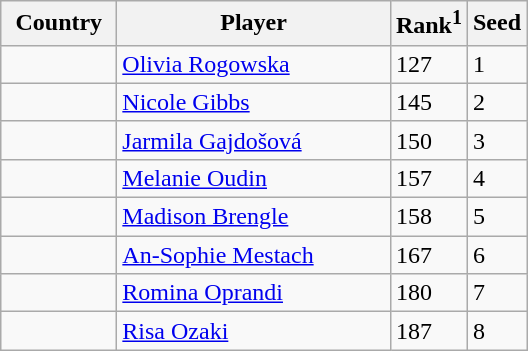<table class="sortable wikitable">
<tr>
<th width="70">Country</th>
<th width="175">Player</th>
<th>Rank<sup>1</sup></th>
<th>Seed</th>
</tr>
<tr>
<td></td>
<td><a href='#'>Olivia Rogowska</a></td>
<td>127</td>
<td>1</td>
</tr>
<tr>
<td></td>
<td><a href='#'>Nicole Gibbs</a></td>
<td>145</td>
<td>2</td>
</tr>
<tr>
<td></td>
<td><a href='#'>Jarmila Gajdošová</a></td>
<td>150</td>
<td>3</td>
</tr>
<tr>
<td></td>
<td><a href='#'>Melanie Oudin</a></td>
<td>157</td>
<td>4</td>
</tr>
<tr>
<td></td>
<td><a href='#'>Madison Brengle</a></td>
<td>158</td>
<td>5</td>
</tr>
<tr>
<td></td>
<td><a href='#'>An-Sophie Mestach</a></td>
<td>167</td>
<td>6</td>
</tr>
<tr>
<td></td>
<td><a href='#'>Romina Oprandi</a></td>
<td>180</td>
<td>7</td>
</tr>
<tr>
<td></td>
<td><a href='#'>Risa Ozaki</a></td>
<td>187</td>
<td>8</td>
</tr>
</table>
